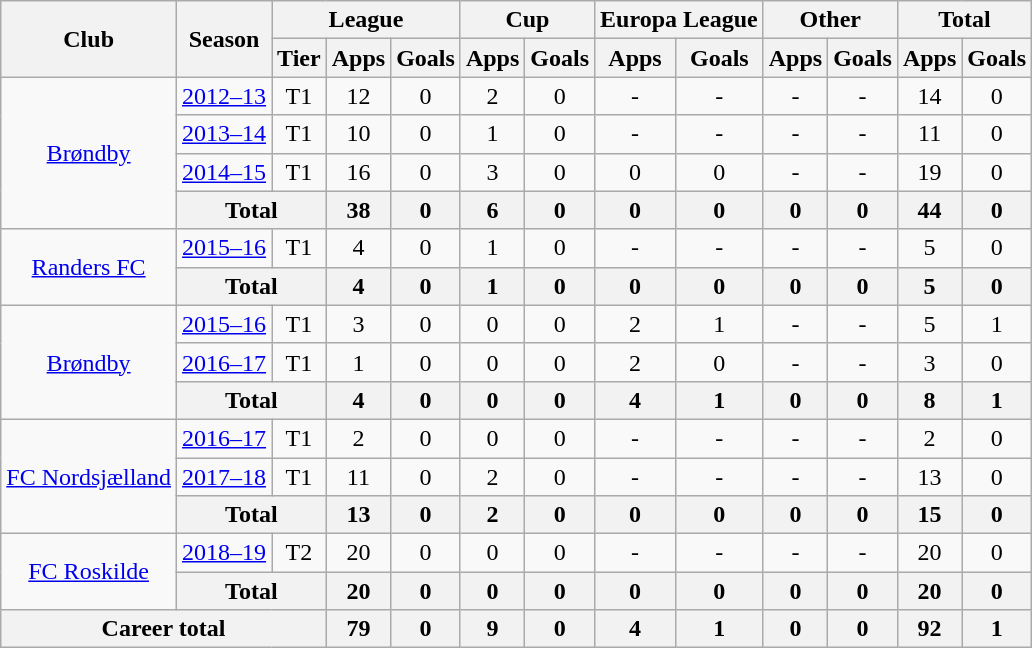<table class="wikitable" style="text-align: center">
<tr>
<th rowspan="2">Club</th>
<th rowspan="2">Season</th>
<th colspan="3">League</th>
<th colspan="2">Cup</th>
<th colspan="2">Europa League</th>
<th colspan="2">Other</th>
<th colspan="2">Total</th>
</tr>
<tr>
<th>Tier</th>
<th>Apps</th>
<th>Goals</th>
<th>Apps</th>
<th>Goals</th>
<th>Apps</th>
<th>Goals</th>
<th>Apps</th>
<th>Goals</th>
<th>Apps</th>
<th>Goals</th>
</tr>
<tr>
<td rowspan="4"><a href='#'>Brøndby</a></td>
<td><a href='#'>2012–13</a></td>
<td>T1</td>
<td>12</td>
<td>0</td>
<td>2</td>
<td>0</td>
<td>-</td>
<td>-</td>
<td>-</td>
<td>-</td>
<td>14</td>
<td>0</td>
</tr>
<tr>
<td><a href='#'>2013–14</a></td>
<td>T1</td>
<td>10</td>
<td>0</td>
<td>1</td>
<td>0</td>
<td>-</td>
<td>-</td>
<td>-</td>
<td>-</td>
<td>11</td>
<td>0</td>
</tr>
<tr>
<td><a href='#'>2014–15</a></td>
<td>T1</td>
<td>16</td>
<td>0</td>
<td>3</td>
<td>0</td>
<td>0</td>
<td>0</td>
<td>-</td>
<td>-</td>
<td>19</td>
<td>0</td>
</tr>
<tr>
<th colspan="2">Total</th>
<th>38</th>
<th>0</th>
<th>6</th>
<th>0</th>
<th>0</th>
<th>0</th>
<th>0</th>
<th>0</th>
<th>44</th>
<th>0</th>
</tr>
<tr>
<td rowspan="2"><a href='#'>Randers FC</a></td>
<td><a href='#'>2015–16</a></td>
<td>T1</td>
<td>4</td>
<td>0</td>
<td>1</td>
<td>0</td>
<td>-</td>
<td>-</td>
<td>-</td>
<td>-</td>
<td>5</td>
<td>0</td>
</tr>
<tr>
<th colspan="2">Total</th>
<th>4</th>
<th>0</th>
<th>1</th>
<th>0</th>
<th>0</th>
<th>0</th>
<th>0</th>
<th>0</th>
<th>5</th>
<th>0</th>
</tr>
<tr>
<td rowspan="3"><a href='#'>Brøndby</a></td>
<td><a href='#'>2015–16</a></td>
<td>T1</td>
<td>3</td>
<td>0</td>
<td>0</td>
<td>0</td>
<td>2</td>
<td>1</td>
<td>-</td>
<td>-</td>
<td>5</td>
<td>1</td>
</tr>
<tr>
<td><a href='#'>2016–17</a></td>
<td>T1</td>
<td>1</td>
<td>0</td>
<td>0</td>
<td>0</td>
<td>2</td>
<td>0</td>
<td>-</td>
<td>-</td>
<td>3</td>
<td>0</td>
</tr>
<tr>
<th colspan="2">Total</th>
<th>4</th>
<th>0</th>
<th>0</th>
<th>0</th>
<th>4</th>
<th>1</th>
<th>0</th>
<th>0</th>
<th>8</th>
<th>1</th>
</tr>
<tr>
<td rowspan="3"><a href='#'>FC Nordsjælland</a></td>
<td><a href='#'>2016–17</a></td>
<td>T1</td>
<td>2</td>
<td>0</td>
<td>0</td>
<td>0</td>
<td>-</td>
<td>-</td>
<td>-</td>
<td>-</td>
<td>2</td>
<td>0</td>
</tr>
<tr>
<td><a href='#'>2017–18</a></td>
<td>T1</td>
<td>11</td>
<td>0</td>
<td>2</td>
<td>0</td>
<td>-</td>
<td>-</td>
<td>-</td>
<td>-</td>
<td>13</td>
<td>0</td>
</tr>
<tr>
<th colspan="2">Total</th>
<th>13</th>
<th>0</th>
<th>2</th>
<th>0</th>
<th>0</th>
<th>0</th>
<th>0</th>
<th>0</th>
<th>15</th>
<th>0</th>
</tr>
<tr>
<td rowspan="2"><a href='#'>FC Roskilde</a></td>
<td><a href='#'>2018–19</a></td>
<td>T2</td>
<td>20</td>
<td>0</td>
<td>0</td>
<td>0</td>
<td>-</td>
<td>-</td>
<td>-</td>
<td>-</td>
<td>20</td>
<td>0</td>
</tr>
<tr>
<th colspan="2">Total</th>
<th>20</th>
<th>0</th>
<th>0</th>
<th>0</th>
<th>0</th>
<th>0</th>
<th>0</th>
<th>0</th>
<th>20</th>
<th>0</th>
</tr>
<tr>
<th colspan="3">Career total</th>
<th>79</th>
<th>0</th>
<th>9</th>
<th>0</th>
<th>4</th>
<th>1</th>
<th>0</th>
<th>0</th>
<th>92</th>
<th>1</th>
</tr>
</table>
